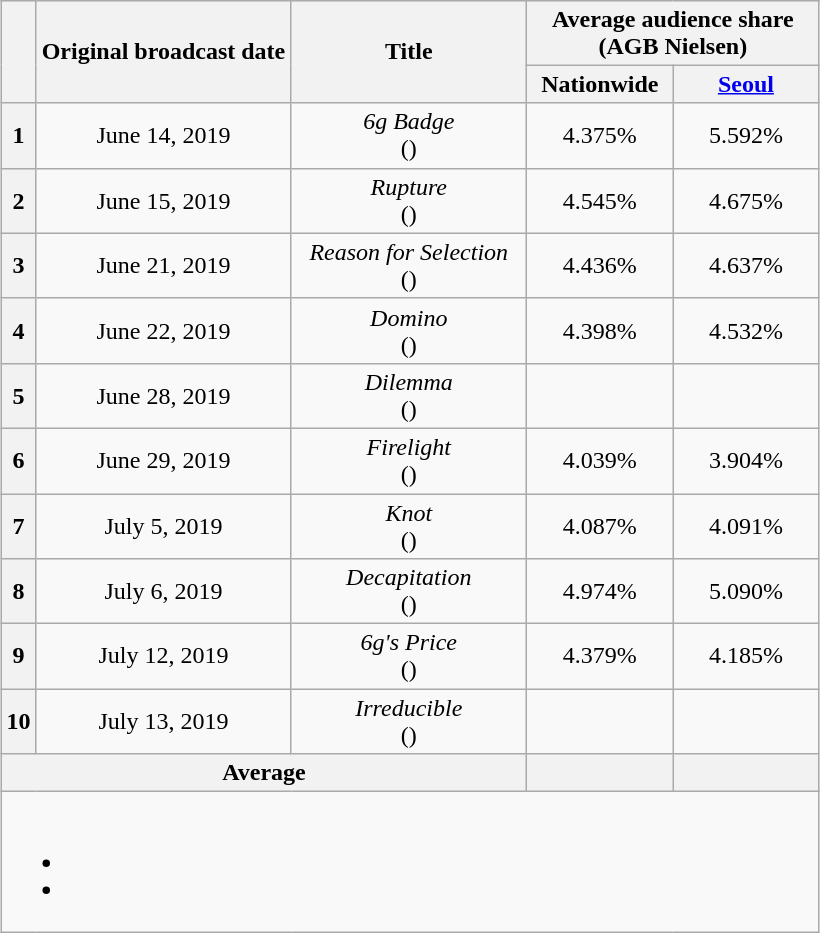<table class="wikitable" style="text-align:center;max-width:600px; margin-left: auto; margin-right: auto; border: none;">
<tr>
</tr>
<tr>
<th rowspan="2"></th>
<th rowspan="2">Original broadcast date</th>
<th rowspan="2" width="150">Title</th>
<th colspan="2">Average audience share<br>(AGB Nielsen)</th>
</tr>
<tr>
<th width="90">Nationwide</th>
<th width="90"><a href='#'>Seoul</a></th>
</tr>
<tr>
<th>1</th>
<td>June 14, 2019</td>
<td><em>6g Badge</em><br>()</td>
<td>4.375%</td>
<td>5.592%</td>
</tr>
<tr>
<th>2</th>
<td>June 15, 2019</td>
<td><em>Rupture</em><br>()</td>
<td>4.545%</td>
<td>4.675%</td>
</tr>
<tr>
<th>3</th>
<td>June 21, 2019</td>
<td><em>Reason for Selection</em><br>()</td>
<td>4.436%</td>
<td>4.637%</td>
</tr>
<tr>
<th>4</th>
<td>June 22, 2019</td>
<td><em>Domino</em><br>()</td>
<td>4.398%</td>
<td>4.532%</td>
</tr>
<tr>
<th>5</th>
<td>June 28, 2019</td>
<td><em>Dilemma</em><br>()</td>
<td></td>
<td></td>
</tr>
<tr>
<th>6</th>
<td>June 29, 2019</td>
<td><em>Firelight</em><br>()</td>
<td>4.039%</td>
<td>3.904%</td>
</tr>
<tr>
<th>7</th>
<td>July 5, 2019</td>
<td><em>Knot</em><br>()</td>
<td>4.087%</td>
<td>4.091%</td>
</tr>
<tr>
<th>8</th>
<td>July 6, 2019</td>
<td><em>Decapitation</em><br>()</td>
<td>4.974%</td>
<td>5.090%</td>
</tr>
<tr>
<th>9</th>
<td>July 12, 2019</td>
<td><em>6g's Price</em><br>()</td>
<td>4.379%</td>
<td>4.185%</td>
</tr>
<tr>
<th>10</th>
<td>July 13, 2019</td>
<td><em>Irreducible</em><br>()</td>
<td></td>
<td></td>
</tr>
<tr>
<th colspan="3">Average</th>
<th></th>
<th></th>
</tr>
<tr>
<td colspan="6"><br><ul><li></li><li></li></ul></td>
</tr>
</table>
